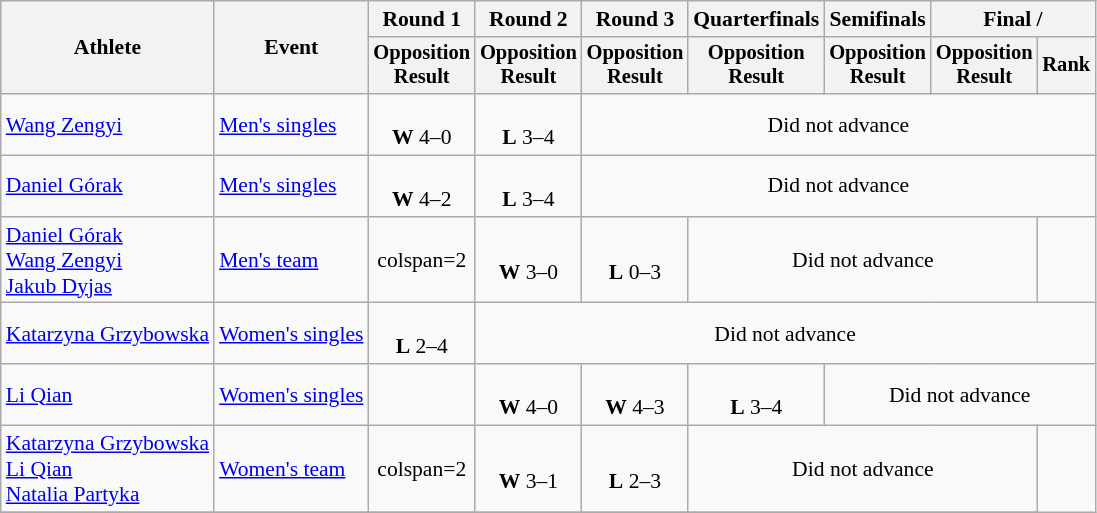<table class="wikitable" style="font-size:90%">
<tr>
<th rowspan="2">Athlete</th>
<th rowspan="2">Event</th>
<th>Round 1</th>
<th>Round 2</th>
<th>Round 3</th>
<th>Quarterfinals</th>
<th>Semifinals</th>
<th colspan=2>Final / </th>
</tr>
<tr style="font-size:95%">
<th>Opposition<br>Result</th>
<th>Opposition<br>Result</th>
<th>Opposition<br>Result</th>
<th>Opposition<br>Result</th>
<th>Opposition<br>Result</th>
<th>Opposition<br>Result</th>
<th>Rank</th>
</tr>
<tr align=center>
<td align=left><a href='#'>Wang Zengyi</a></td>
<td align=left><a href='#'>Men's singles</a></td>
<td><br><strong>W</strong> 4–0</td>
<td><br><strong>L</strong> 3–4</td>
<td colspan=5>Did not advance</td>
</tr>
<tr align=center>
<td align=left><a href='#'>Daniel Górak</a></td>
<td align=left><a href='#'>Men's singles</a></td>
<td><br><strong>W</strong> 4–2</td>
<td><br><strong>L</strong> 3–4</td>
<td colspan=5>Did not advance</td>
</tr>
<tr align=center>
<td align=left><a href='#'>Daniel Górak</a><br><a href='#'>Wang Zengyi</a><br><a href='#'>Jakub Dyjas</a></td>
<td align=left><a href='#'>Men's team</a></td>
<td>colspan=2 </td>
<td><br><strong>W</strong> 3–0</td>
<td><br><strong>L</strong> 0–3</td>
<td colspan=3>Did not advance</td>
</tr>
<tr align=center>
<td align=left><a href='#'>Katarzyna Grzybowska</a></td>
<td align=left><a href='#'>Women's singles</a></td>
<td><br><strong>L</strong> 2–4</td>
<td colspan=6>Did not advance</td>
</tr>
<tr align=center>
<td align=left><a href='#'>Li Qian</a></td>
<td align=left><a href='#'>Women's singles</a></td>
<td></td>
<td><br><strong>W</strong> 4–0</td>
<td><br><strong>W</strong> 4–3</td>
<td><br><strong>L</strong> 3–4</td>
<td colspan=3>Did not advance</td>
</tr>
<tr align=center>
<td align=left><a href='#'>Katarzyna Grzybowska</a><br><a href='#'>Li Qian</a><br><a href='#'>Natalia Partyka</a></td>
<td align=left><a href='#'>Women's team</a></td>
<td>colspan=2 </td>
<td><br><strong>W</strong> 3–1</td>
<td><br><strong>L</strong> 2–3</td>
<td colspan=3>Did not advance</td>
</tr>
<tr align=center>
</tr>
</table>
